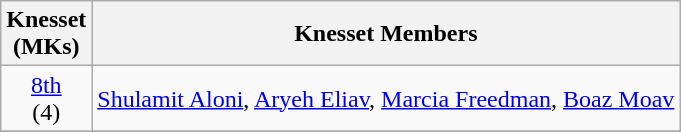<table class="wikitable" style="text-align:center;">
<tr>
<th>Knesset<br>(MKs)</th>
<th>Knesset Members</th>
</tr>
<tr>
<td><a href='#'>8th</a><br>(4)</td>
<td style="text-align:left"><a href='#'>Shulamit Aloni</a>, <a href='#'>Aryeh Eliav</a>, <a href='#'>Marcia Freedman</a>, <a href='#'>Boaz Moav</a></td>
</tr>
<tr>
</tr>
</table>
